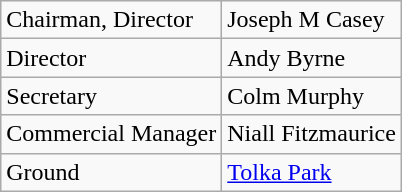<table class="wikitable">
<tr>
<td>Chairman, Director</td>
<td>Joseph M Casey</td>
</tr>
<tr>
<td>Director</td>
<td>Andy Byrne</td>
</tr>
<tr>
<td>Secretary</td>
<td>Colm Murphy</td>
</tr>
<tr>
<td>Commercial Manager</td>
<td>Niall Fitzmaurice</td>
</tr>
<tr>
<td>Ground</td>
<td><a href='#'>Tolka Park</a></td>
</tr>
</table>
